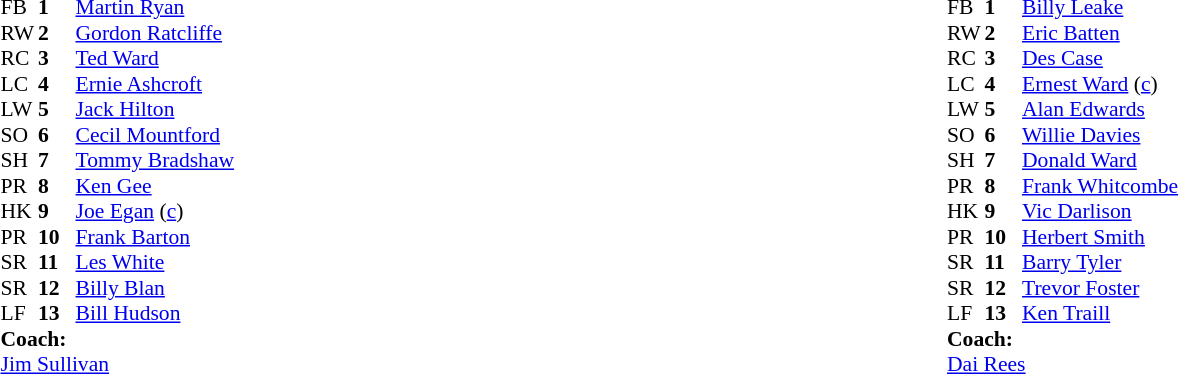<table width="100%">
<tr>
<td valign="top" width="50%"><br><table style="font-size: 90%" cellspacing="0" cellpadding="0">
<tr>
<th width="25"></th>
<th width="25"></th>
</tr>
<tr>
<td>FB</td>
<td><strong>1</strong></td>
<td><a href='#'>Martin Ryan</a></td>
</tr>
<tr>
<td>RW</td>
<td><strong>2</strong></td>
<td><a href='#'>Gordon Ratcliffe</a></td>
</tr>
<tr>
<td>RC</td>
<td><strong>3</strong></td>
<td><a href='#'>Ted Ward</a></td>
</tr>
<tr>
<td>LC</td>
<td><strong>4</strong></td>
<td><a href='#'>Ernie Ashcroft</a></td>
</tr>
<tr>
<td>LW</td>
<td><strong>5</strong></td>
<td><a href='#'>Jack Hilton</a></td>
</tr>
<tr>
<td>SO</td>
<td><strong>6</strong></td>
<td><a href='#'>Cecil Mountford</a></td>
</tr>
<tr>
<td>SH</td>
<td><strong>7</strong></td>
<td><a href='#'>Tommy Bradshaw</a></td>
</tr>
<tr>
<td>PR</td>
<td><strong>8</strong></td>
<td><a href='#'>Ken Gee</a></td>
</tr>
<tr>
<td>HK</td>
<td><strong>9</strong></td>
<td><a href='#'>Joe Egan</a> (<a href='#'>c</a>)</td>
</tr>
<tr>
<td>PR</td>
<td><strong>10</strong></td>
<td><a href='#'>Frank Barton</a></td>
</tr>
<tr>
<td>SR</td>
<td><strong>11</strong></td>
<td><a href='#'>Les White</a></td>
</tr>
<tr>
<td>SR</td>
<td><strong>12</strong></td>
<td><a href='#'>Billy Blan</a></td>
</tr>
<tr>
<td>LF</td>
<td><strong>13</strong></td>
<td><a href='#'>Bill Hudson</a></td>
</tr>
<tr>
<td colspan=3><strong>Coach:</strong></td>
</tr>
<tr>
<td colspan="4"><a href='#'>Jim Sullivan</a></td>
</tr>
</table>
</td>
<td valign="top" width="50%"><br><table style="font-size: 90%" cellspacing="0" cellpadding="0">
<tr>
<th width="25"></th>
<th width="25"></th>
</tr>
<tr>
<td>FB</td>
<td><strong>1</strong></td>
<td><a href='#'>Billy Leake</a></td>
</tr>
<tr>
<td>RW</td>
<td><strong>2</strong></td>
<td><a href='#'>Eric Batten</a></td>
</tr>
<tr>
<td>RC</td>
<td><strong>3</strong></td>
<td><a href='#'>Des Case</a></td>
</tr>
<tr>
<td>LC</td>
<td><strong>4</strong></td>
<td><a href='#'>Ernest Ward</a> (<a href='#'>c</a>)</td>
</tr>
<tr>
<td>LW</td>
<td><strong>5</strong></td>
<td><a href='#'>Alan Edwards</a></td>
</tr>
<tr>
<td>SO</td>
<td><strong>6</strong></td>
<td><a href='#'>Willie Davies</a></td>
</tr>
<tr>
<td>SH</td>
<td><strong>7</strong></td>
<td><a href='#'>Donald Ward</a></td>
</tr>
<tr>
<td>PR</td>
<td><strong>8</strong></td>
<td><a href='#'>Frank Whitcombe</a></td>
</tr>
<tr>
<td>HK</td>
<td><strong>9</strong></td>
<td><a href='#'>Vic Darlison</a></td>
</tr>
<tr>
<td>PR</td>
<td><strong>10</strong></td>
<td><a href='#'>Herbert Smith</a></td>
</tr>
<tr>
<td>SR</td>
<td><strong>11</strong></td>
<td><a href='#'>Barry Tyler</a></td>
</tr>
<tr>
<td>SR</td>
<td><strong>12</strong></td>
<td><a href='#'>Trevor Foster</a></td>
</tr>
<tr>
<td>LF</td>
<td><strong>13</strong></td>
<td><a href='#'>Ken Traill</a></td>
</tr>
<tr>
<td colspan=3><strong>Coach:</strong></td>
</tr>
<tr>
<td colspan="4"><a href='#'>Dai Rees</a></td>
</tr>
</table>
</td>
</tr>
</table>
